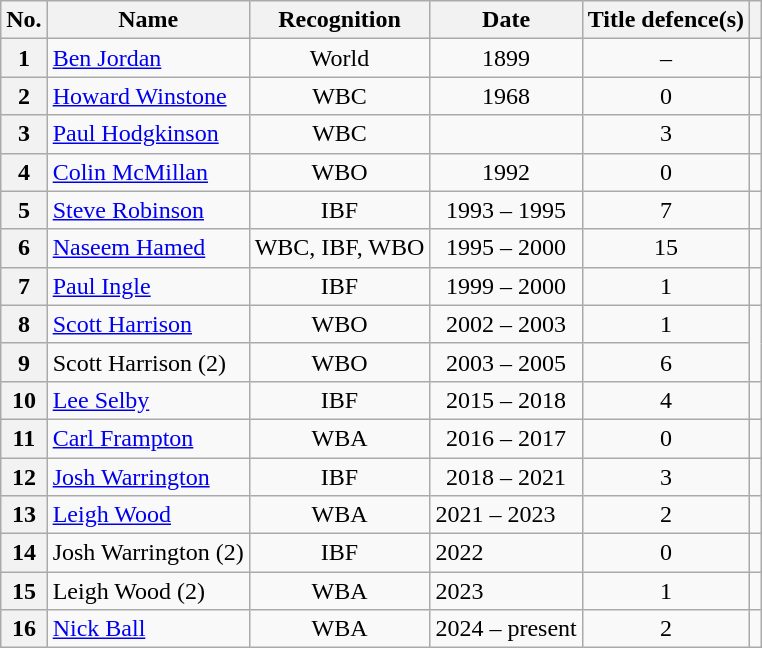<table class="wikitable sortable">
<tr>
<th>No.</th>
<th>Name</th>
<th>Recognition</th>
<th>Date</th>
<th>Title defence(s)</th>
<th></th>
</tr>
<tr align=center>
<th>1</th>
<td align=left><a href='#'>Ben Jordan</a></td>
<td>World</td>
<td>1899</td>
<td>–</td>
<td></td>
</tr>
<tr align=center>
<th>2</th>
<td align=left><a href='#'>Howard Winstone</a></td>
<td>WBC</td>
<td>1968</td>
<td>0</td>
<td></td>
</tr>
<tr align=center>
<th>3</th>
<td align=left><a href='#'>Paul Hodgkinson</a></td>
<td>WBC</td>
<td></td>
<td>3</td>
<td></td>
</tr>
<tr align=center>
<th>4</th>
<td align=left><a href='#'>Colin McMillan</a></td>
<td>WBO</td>
<td>1992</td>
<td>0</td>
<td></td>
</tr>
<tr align=center>
<th>5</th>
<td align=left><a href='#'>Steve Robinson</a></td>
<td>IBF</td>
<td>1993 – 1995</td>
<td>7</td>
<td></td>
</tr>
<tr align=center>
<th>6</th>
<td align=left><a href='#'>Naseem Hamed</a></td>
<td>WBC, IBF, WBO</td>
<td>1995 – 2000</td>
<td>15</td>
<td></td>
</tr>
<tr align=center>
<th>7</th>
<td align=left><a href='#'>Paul Ingle</a></td>
<td>IBF</td>
<td>1999 – 2000</td>
<td>1</td>
<td></td>
</tr>
<tr align=center>
<th>8</th>
<td align=left><a href='#'>Scott Harrison</a></td>
<td>WBO</td>
<td>2002 – 2003</td>
<td>1</td>
<td rowspan="2"></td>
</tr>
<tr align=center>
<th>9</th>
<td align=left>Scott Harrison (2)</td>
<td>WBO</td>
<td>2003 – 2005</td>
<td>6</td>
</tr>
<tr align=center>
<th>10</th>
<td align=left><a href='#'>Lee Selby</a></td>
<td>IBF</td>
<td>2015 – 2018</td>
<td>4</td>
<td></td>
</tr>
<tr align=center>
<th>11</th>
<td align=left><a href='#'>Carl Frampton</a></td>
<td>WBA</td>
<td>2016 – 2017</td>
<td>0</td>
<td></td>
</tr>
<tr align=center>
<th>12</th>
<td align=left><a href='#'>Josh Warrington</a></td>
<td>IBF</td>
<td>2018 – 2021</td>
<td>3</td>
<td></td>
</tr>
<tr>
<th>13</th>
<td align=left><a href='#'>Leigh Wood</a></td>
<td align=center>WBA</td>
<td>2021 – 2023</td>
<td align=center>2</td>
<td></td>
</tr>
<tr>
<th>14</th>
<td align="left">Josh Warrington (2)</td>
<td align="center">IBF</td>
<td>2022</td>
<td align="center">0</td>
<td></td>
</tr>
<tr>
<th>15</th>
<td align="left">Leigh Wood (2)</td>
<td align="center">WBA</td>
<td>2023</td>
<td align="center">1</td>
<td></td>
</tr>
<tr>
<th>16</th>
<td align="left"><a href='#'>Nick Ball</a></td>
<td align="center">WBA</td>
<td>2024 – present</td>
<td align="center">2</td>
<td></td>
</tr>
</table>
